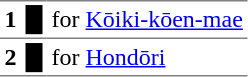<table border="1" cellspacing="0" cellpadding="3" frame="hsides" rules="rows" style="margin-top:.4em; text-align:left">
<tr>
<th>1</th>
<td><span>█</span></td>
<td>for <a href='#'>Kōiki-kōen-mae</a></td>
</tr>
<tr>
<th>2</th>
<td><span>█</span></td>
<td>for <a href='#'>Hondōri</a></td>
</tr>
</table>
